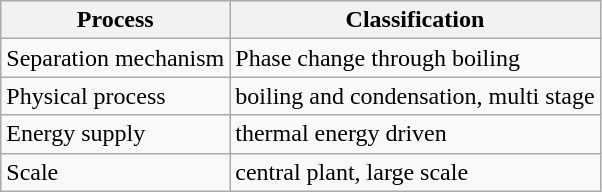<table class="wikitable">
<tr>
<th>Process</th>
<th>Classification</th>
</tr>
<tr>
<td>Separation mechanism</td>
<td>Phase change through boiling</td>
</tr>
<tr>
<td>Physical process</td>
<td>boiling and condensation, multi stage</td>
</tr>
<tr>
<td>Energy supply</td>
<td>thermal energy driven</td>
</tr>
<tr>
<td>Scale</td>
<td>central plant, large scale</td>
</tr>
</table>
